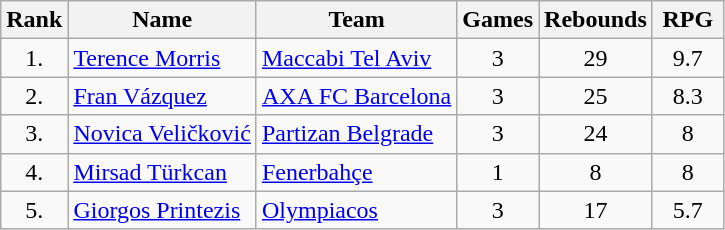<table class="wikitable" style="text-align: center;">
<tr>
<th>Rank</th>
<th>Name</th>
<th>Team</th>
<th>Games</th>
<th>Rebounds</th>
<th width=40>RPG</th>
</tr>
<tr>
<td>1.</td>
<td align="left"> <a href='#'>Terence Morris</a></td>
<td align="left"> <a href='#'>Maccabi Tel Aviv</a></td>
<td>3</td>
<td>29</td>
<td>9.7</td>
</tr>
<tr>
<td>2.</td>
<td align="left"> <a href='#'>Fran Vázquez</a></td>
<td align="left"> <a href='#'>AXA FC Barcelona</a></td>
<td>3</td>
<td>25</td>
<td>8.3</td>
</tr>
<tr>
<td>3.</td>
<td align="left"> <a href='#'>Novica Veličković</a></td>
<td align="left"> <a href='#'>Partizan Belgrade</a></td>
<td>3</td>
<td>24</td>
<td>8</td>
</tr>
<tr>
<td>4.</td>
<td align="left"> <a href='#'>Mirsad Türkcan</a></td>
<td align="left"> <a href='#'>Fenerbahçe</a></td>
<td>1</td>
<td>8</td>
<td>8</td>
</tr>
<tr>
<td>5.</td>
<td align="left"> <a href='#'>Giorgos Printezis</a></td>
<td align="left"> <a href='#'>Olympiacos</a></td>
<td>3</td>
<td>17</td>
<td>5.7</td>
</tr>
</table>
